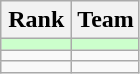<table class="wikitable" style="text-align: center;">
<tr>
<th width=40>Rank</th>
<th>Team</th>
</tr>
<tr bgcolor=#ccffcc>
<td></td>
<td style="text-align:left;"></td>
</tr>
<tr>
<td></td>
<td style="text-align:left;"></td>
</tr>
<tr>
<td></td>
<td style="text-align:left;"></td>
</tr>
</table>
